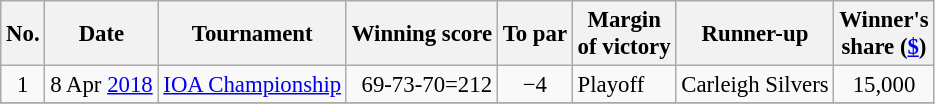<table class="wikitable" style="font-size:95%;">
<tr>
<th>No.</th>
<th>Date</th>
<th>Tournament</th>
<th>Winning score</th>
<th>To par</th>
<th>Margin<br>of victory</th>
<th>Runner-up</th>
<th>Winner's<br>share (<a href='#'>$</a>)</th>
</tr>
<tr>
<td align=center>1</td>
<td align=right>8 Apr <a href='#'>2018</a></td>
<td><a href='#'>IOA Championship</a></td>
<td align=right>69-73-70=212</td>
<td align=center>−4</td>
<td>Playoff</td>
<td> Carleigh Silvers</td>
<td align=center>15,000</td>
</tr>
<tr>
</tr>
</table>
